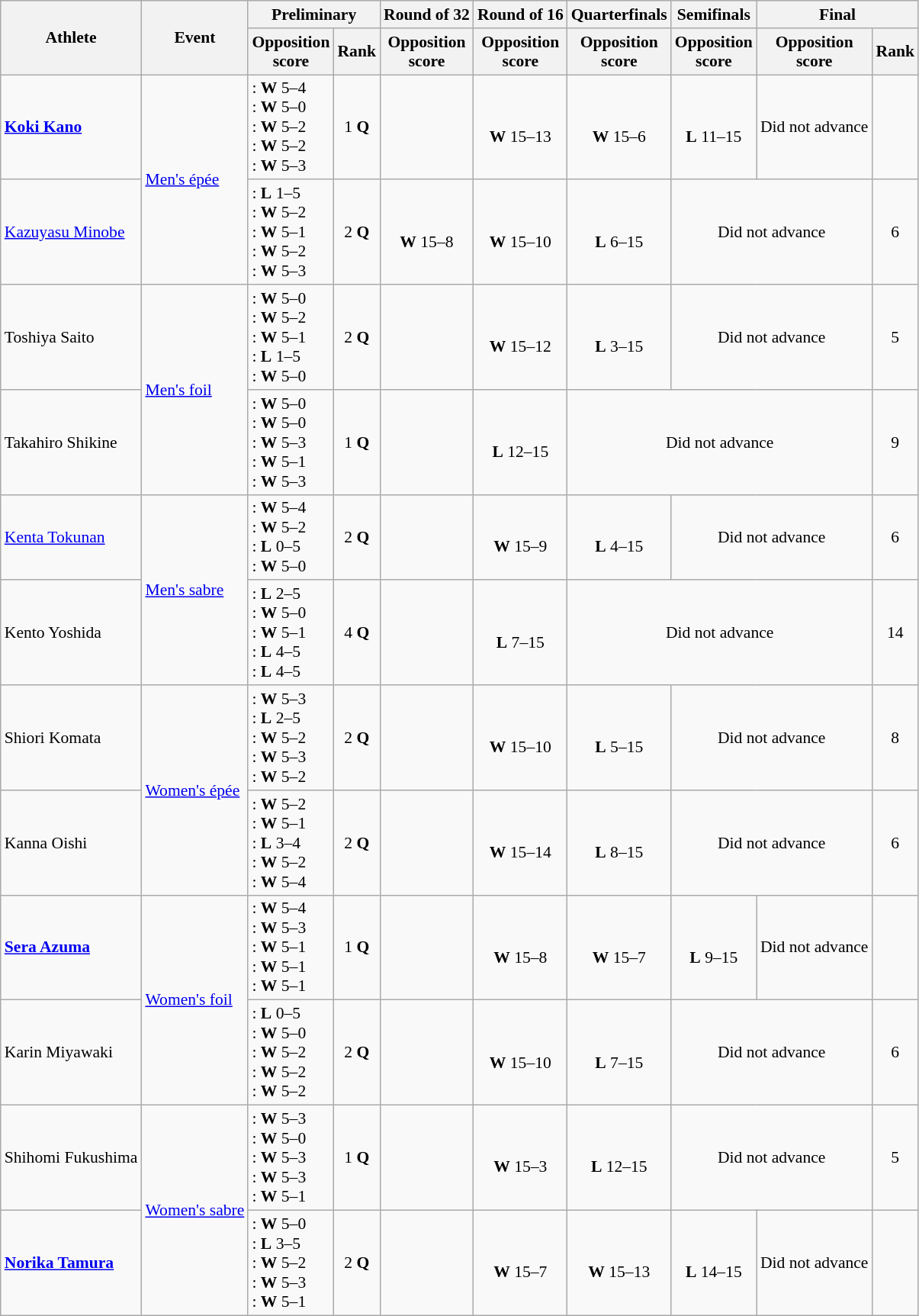<table class=wikitable style=font-size:90%;text-align:center>
<tr>
<th rowspan="2">Athlete</th>
<th rowspan="2">Event</th>
<th colspan="2">Preliminary</th>
<th>Round of 32</th>
<th>Round of 16</th>
<th>Quarterfinals</th>
<th>Semifinals</th>
<th colspan="2">Final</th>
</tr>
<tr>
<th>Opposition<br> score</th>
<th>Rank</th>
<th>Opposition<br> score</th>
<th>Opposition<br> score</th>
<th>Opposition<br> score</th>
<th>Opposition<br> score</th>
<th>Opposition<br> score</th>
<th>Rank</th>
</tr>
<tr>
<td style="text-align:left"><strong><a href='#'>Koki Kano</a></strong></td>
<td style="text-align:left" rowspan=2><a href='#'>Men's épée</a></td>
<td style="text-align:left">: <strong>W</strong> 5–4<br>: <strong>W</strong> 5–0<br>: <strong>W</strong> 5–2<br>: <strong>W</strong> 5–2<br>: <strong>W</strong> 5–3</td>
<td>1 <strong>Q</strong></td>
<td></td>
<td><br><strong>W</strong> 15–13</td>
<td><br><strong>W</strong> 15–6</td>
<td><br><strong>L</strong> 11–15</td>
<td>Did not advance</td>
<td></td>
</tr>
<tr>
<td style="text-align:left"><a href='#'>Kazuyasu Minobe</a></td>
<td style="text-align:left">: <strong>L</strong> 1–5<br>: <strong>W</strong> 5–2<br>: <strong>W</strong> 5–1<br>: <strong>W</strong> 5–2<br>: <strong>W</strong> 5–3</td>
<td>2 <strong>Q</strong></td>
<td><br><strong>W</strong> 15–8</td>
<td><br><strong>W</strong> 15–10</td>
<td><br><strong>L</strong> 6–15</td>
<td colspan=2>Did not advance</td>
<td>6</td>
</tr>
<tr>
<td style="text-align:left">Toshiya Saito</td>
<td style="text-align:left" rowspan=2><a href='#'>Men's foil</a></td>
<td style="text-align:left">: <strong>W</strong> 5–0<br>: <strong>W</strong> 5–2<br>: <strong>W</strong> 5–1<br>: <strong>L</strong> 1–5<br>: <strong>W</strong> 5–0</td>
<td>2 <strong>Q</strong></td>
<td></td>
<td><br><strong>W</strong> 15–12</td>
<td><br><strong>L</strong> 3–15</td>
<td colspan=2>Did not advance</td>
<td>5</td>
</tr>
<tr>
<td style="text-align:left">Takahiro Shikine</td>
<td style="text-align:left">: <strong>W</strong> 5–0<br>: <strong>W</strong> 5–0<br>: <strong>W</strong> 5–3<br>: <strong>W</strong> 5–1<br>: <strong>W</strong> 5–3</td>
<td>1 <strong>Q</strong></td>
<td></td>
<td><br><strong>L</strong> 12–15</td>
<td colspan=3>Did not advance</td>
<td>9</td>
</tr>
<tr>
<td style="text-align:left"><a href='#'>Kenta Tokunan</a></td>
<td style="text-align:left" rowspan=2><a href='#'>Men's sabre</a></td>
<td style="text-align:left">: <strong>W</strong> 5–4<br>: <strong>W</strong> 5–2<br>: <strong>L</strong> 0–5<br>: <strong>W</strong> 5–0</td>
<td>2 <strong>Q</strong></td>
<td></td>
<td><br><strong>W</strong> 15–9</td>
<td><br><strong>L</strong> 4–15</td>
<td colspan=2>Did not advance</td>
<td>6</td>
</tr>
<tr>
<td style="text-align:left">Kento Yoshida</td>
<td style="text-align:left">: <strong>L</strong> 2–5<br>: <strong>W</strong> 5–0<br>: <strong>W</strong> 5–1<br>: <strong>L</strong> 4–5<br>: <strong>L</strong> 4–5</td>
<td>4 <strong>Q</strong></td>
<td></td>
<td><br><strong>L</strong> 7–15</td>
<td colspan=3>Did not advance</td>
<td>14</td>
</tr>
<tr>
<td style="text-align:left">Shiori Komata</td>
<td style="text-align:left" rowspan=2><a href='#'>Women's épée</a></td>
<td style="text-align:left">: <strong>W</strong> 5–3<br>: <strong>L</strong> 2–5<br>: <strong>W</strong> 5–2<br>: <strong>W</strong> 5–3<br>: <strong>W</strong> 5–2</td>
<td>2 <strong>Q</strong></td>
<td></td>
<td><br><strong>W</strong> 15–10</td>
<td><br><strong>L</strong> 5–15</td>
<td colspan=2>Did not advance</td>
<td>8</td>
</tr>
<tr>
<td style="text-align:left">Kanna Oishi</td>
<td style="text-align:left">: <strong>W</strong> 5–2<br>: <strong>W</strong> 5–1<br>: <strong>L</strong> 3–4<br>: <strong>W</strong> 5–2<br>: <strong>W</strong> 5–4</td>
<td>2 <strong>Q</strong></td>
<td></td>
<td><br><strong>W</strong> 15–14</td>
<td><br><strong>L</strong> 8–15</td>
<td colspan=2>Did not advance</td>
<td>6</td>
</tr>
<tr>
<td style="text-align:left"><strong><a href='#'>Sera Azuma</a></strong></td>
<td style="text-align:left" rowspan=2><a href='#'>Women's foil</a></td>
<td style="text-align:left">: <strong>W</strong> 5–4<br>: <strong>W</strong> 5–3<br>: <strong>W</strong> 5–1<br>: <strong>W</strong> 5–1<br>: <strong>W</strong> 5–1</td>
<td>1 <strong>Q</strong></td>
<td></td>
<td><br><strong>W</strong> 15–8</td>
<td><br><strong>W</strong> 15–7</td>
<td><br><strong>L</strong> 9–15</td>
<td>Did not advance</td>
<td></td>
</tr>
<tr>
<td style="text-align:left">Karin Miyawaki</td>
<td style="text-align:left">: <strong>L</strong> 0–5<br>: <strong>W</strong> 5–0<br>: <strong>W</strong> 5–2<br>: <strong>W</strong> 5–2<br>: <strong>W</strong> 5–2</td>
<td>2 <strong>Q</strong></td>
<td></td>
<td><br><strong>W</strong> 15–10</td>
<td><br><strong>L</strong> 7–15</td>
<td colspan=2>Did not advance</td>
<td>6</td>
</tr>
<tr>
<td style="text-align:left">Shihomi Fukushima</td>
<td style="text-align:left" rowspan=2><a href='#'>Women's sabre</a></td>
<td style="text-align:left">: <strong>W</strong> 5–3<br>: <strong>W</strong> 5–0<br>: <strong>W</strong> 5–3<br>: <strong>W</strong> 5–3<br>: <strong>W</strong> 5–1</td>
<td>1 <strong>Q</strong></td>
<td></td>
<td><br><strong>W</strong> 15–3</td>
<td><br><strong>L</strong> 12–15</td>
<td colspan=2>Did not advance</td>
<td>5</td>
</tr>
<tr>
<td style="text-align:left"><strong><a href='#'>Norika Tamura</a></strong></td>
<td style="text-align:left">: <strong>W</strong> 5–0<br>: <strong>L</strong> 3–5<br>: <strong>W</strong> 5–2<br>: <strong>W</strong> 5–3<br>: <strong>W</strong> 5–1</td>
<td>2 <strong>Q</strong></td>
<td></td>
<td><br><strong>W</strong> 15–7</td>
<td><br><strong>W</strong> 15–13</td>
<td><br><strong>L</strong> 14–15</td>
<td>Did not advance</td>
<td></td>
</tr>
</table>
